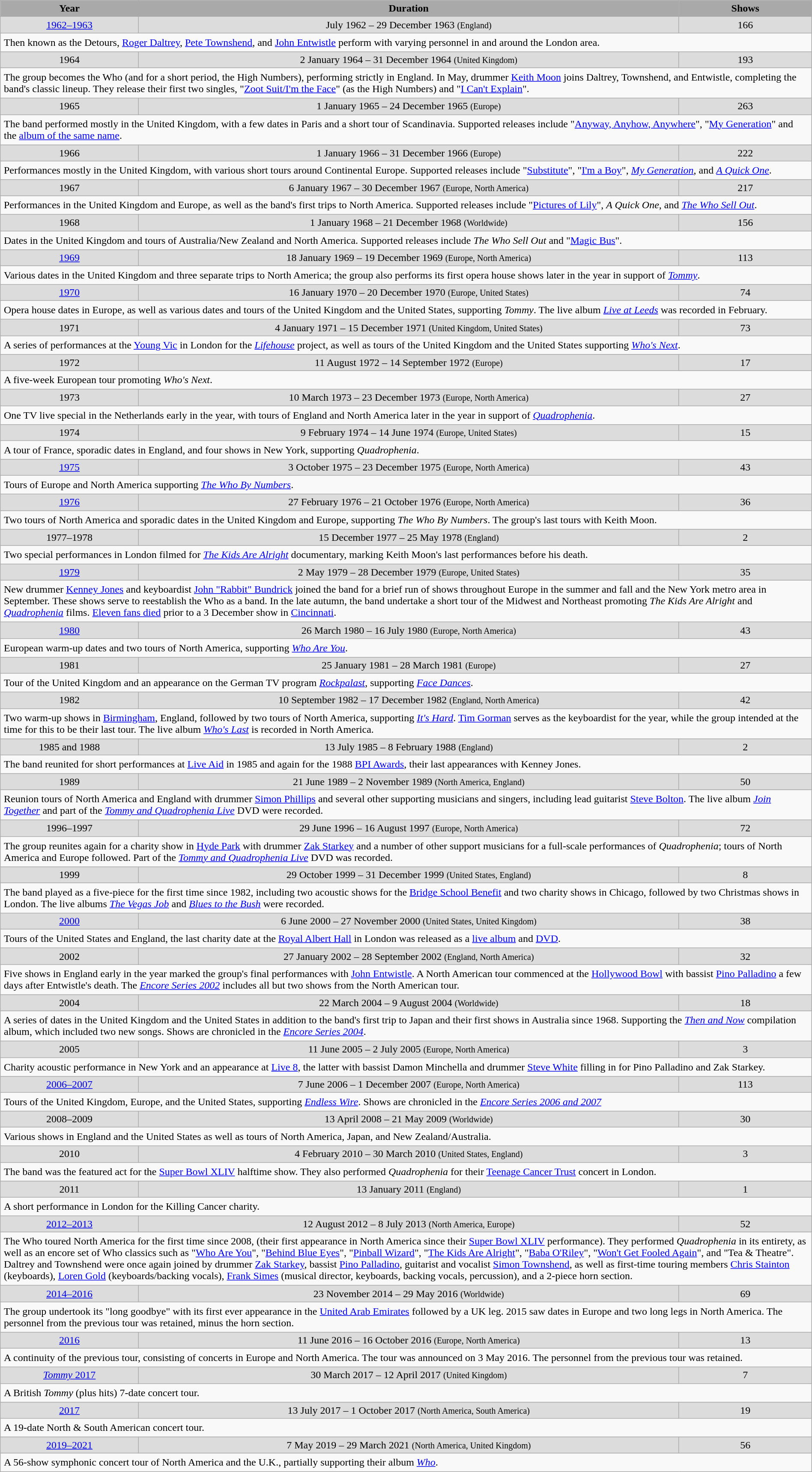<table class="wikitable" style="width:100%;">
<tr>
<th style="width:20px; background:darkGrey;">Year</th>
<th style="width:200px; background:darkGrey;">Duration</th>
<th style="width:20px; background:darkGrey;">Shows</th>
</tr>
<tr style="text-align:center; background:#dcdcdc;">
<td><a href='#'>1962–1963</a></td>
<td style="background:#dcdcdc; text-align:center;">July 1962 – 29 December 1963 <small>(England)</small></td>
<td style="background:#dcdcdc; text-align:center;">166</td>
</tr>
<tr>
<td colspan="3" style="border-bottom-width:1px; padding:5px;">Then known as the Detours, <a href='#'>Roger Daltrey</a>, <a href='#'>Pete Townshend</a>, and <a href='#'>John Entwistle</a> perform with varying personnel in and around the London area.</td>
</tr>
<tr style="text-align:center; background:#dcdcdc;">
<td>1964</td>
<td style="background:#dcdcdc; text-align:center;">2 January 1964 – 31 December 1964 <small>(United Kingdom)</small></td>
<td style="background:#dcdcdc; text-align:center;">193</td>
</tr>
<tr>
<td colspan="3" style="border-bottom-width:1px; padding:5px;">The group becomes the Who (and for a short period, the High Numbers), performing strictly in England. In May, drummer <a href='#'>Keith Moon</a> joins Daltrey, Townshend, and Entwistle, completing the band's classic lineup. They release their first two singles, "<a href='#'>Zoot Suit/I'm the Face</a>" (as the High Numbers) and "<a href='#'>I Can't Explain</a>".</td>
</tr>
<tr style="text-align:center; background:#dcdcdc;">
<td>1965</td>
<td style="background:#dcdcdc; text-align:center;">1 January 1965 – 24 December 1965 <small>(Europe)</small></td>
<td style="background:#dcdcdc; text-align:center;">263</td>
</tr>
<tr>
<td colspan="3" style="border-bottom-width:1px; padding:5px;">The band performed mostly in the United Kingdom, with a few dates in Paris and a short tour of Scandinavia. Supported releases include "<a href='#'>Anyway, Anyhow, Anywhere</a>", "<a href='#'>My Generation</a>" and the <a href='#'>album of the same name</a>.</td>
</tr>
<tr style="text-align:center; background:#dcdcdc;">
<td>1966</td>
<td style="background:#dcdcdc; text-align:center;">1 January 1966 – 31 December 1966 <small>(Europe)</small></td>
<td style="background:#dcdcdc; text-align:center;">222</td>
</tr>
<tr>
<td colspan="3" style="border-bottom-width:1px; padding:5px;">Performances mostly in the United Kingdom, with various short tours around Continental Europe. Supported releases include "<a href='#'>Substitute</a>", "<a href='#'>I'm a Boy</a>", <em><a href='#'>My Generation</a></em>, and <em><a href='#'>A Quick One</a></em>.</td>
</tr>
<tr style="text-align:center; background:#dcdcdc;">
<td>1967</td>
<td style="background:#dcdcdc; text-align:center;">6 January 1967 – 30 December 1967 <small>(Europe, North America)</small></td>
<td style="background:#dcdcdc; text-align:center;">217</td>
</tr>
<tr>
<td colspan="3" style="border-bottom-width:1px; padding:5px;">Performances in the United Kingdom and Europe, as well as the band's first trips to North America. Supported releases include "<a href='#'>Pictures of Lily</a>", <em>A Quick One</em>, and <em><a href='#'>The Who Sell Out</a></em>.</td>
</tr>
<tr style="text-align:center; background:#dcdcdc;">
<td>1968</td>
<td style="background:#dcdcdc; text-align:center;">1 January 1968 – 21 December 1968 <small>(Worldwide)</small></td>
<td style="background:#dcdcdc; text-align:center;">156</td>
</tr>
<tr>
<td colspan="3" style="border-bottom-width:1px; padding:5px;">Dates in the United Kingdom and tours of Australia/New Zealand and North America. Supported releases include <em>The Who Sell Out</em> and "<a href='#'>Magic Bus</a>".</td>
</tr>
<tr style="text-align:center; background:#dcdcdc;">
<td><a href='#'>1969</a></td>
<td style="background:#dcdcdc; text-align:center;">18 January 1969 – 19 December 1969 <small>(Europe, North America)</small></td>
<td style="background:#dcdcdc; text-align:center;">113</td>
</tr>
<tr>
<td colspan="3" style="border-bottom-width:1px; padding:5px;">Various dates in the United Kingdom and three separate trips to North America; the group also performs its first opera house shows later in the year in support of <em><a href='#'>Tommy</a></em>.</td>
</tr>
<tr style="text-align:center; background:#dcdcdc;">
<td><a href='#'>1970</a></td>
<td style="background:#dcdcdc; text-align:center;">16 January 1970 – 20 December 1970 <small>(Europe, United States)</small></td>
<td style="background:#dcdcdc; text-align:center;">74</td>
</tr>
<tr>
<td colspan="3" style="border-bottom-width:1px; padding:5px;">Opera house dates in Europe, as well as various dates and tours of the United Kingdom and the United States, supporting <em>Tommy</em>. The live album <em><a href='#'>Live at Leeds</a></em> was recorded in February.</td>
</tr>
<tr style="text-align:center; background:#dcdcdc;">
<td>1971</td>
<td style="background:#dcdcdc; text-align:center;">4 January 1971 – 15 December 1971 <small>(United Kingdom, United States)</small></td>
<td style="background:#dcdcdc; text-align:center;">73</td>
</tr>
<tr>
<td colspan="3" style="border-bottom-width:1px; padding:5px;">A series of performances at the <a href='#'>Young Vic</a> in London for the <em><a href='#'>Lifehouse</a></em> project, as well as tours of the United Kingdom and the United States supporting <em><a href='#'>Who's Next</a></em>.</td>
</tr>
<tr style="text-align:center; background:#dcdcdc;">
<td>1972</td>
<td style="background:#dcdcdc; text-align:center;">11 August 1972 – 14 September 1972 <small>(Europe)</small></td>
<td style="background:#dcdcdc; text-align:center;">17</td>
</tr>
<tr>
<td colspan="3" style="border-bottom-width:1px; padding:5px;">A five-week European tour promoting <em>Who's Next</em>.</td>
</tr>
<tr style="text-align:center; background:#dcdcdc;">
<td>1973</td>
<td style="background:#dcdcdc; text-align:center;">10 March 1973 – 23 December 1973 <small>(Europe, North America)</small></td>
<td style="background:#dcdcdc; text-align:center;">27</td>
</tr>
<tr>
<td colspan="3" style="border-bottom-width:1px; padding:5px;">One TV live special in the Netherlands early in the year, with tours of England and North America later in the year in support of <em><a href='#'>Quadrophenia</a></em>.</td>
</tr>
<tr style="text-align:center; background:#dcdcdc;">
<td>1974</td>
<td style="background:#dcdcdc; text-align:center;">9 February 1974 – 14 June 1974 <small>(Europe, United States)</small></td>
<td style="background:#dcdcdc; text-align:center;">15</td>
</tr>
<tr>
<td colspan="3" style="border-bottom-width:1px; padding:5px;">A tour of France, sporadic dates in England, and four shows in New York, supporting <em>Quadrophenia</em>.</td>
</tr>
<tr style="text-align:center; background:#dcdcdc;">
<td><a href='#'>1975</a></td>
<td style="background:#dcdcdc; text-align:center;">3 October 1975 – 23 December 1975 <small>(Europe, North America)</small></td>
<td style="background:#dcdcdc; text-align:center;">43</td>
</tr>
<tr>
<td colspan="3" style="border-bottom-width:1px; padding:5px;">Tours of Europe and North America supporting <em><a href='#'>The Who By Numbers</a></em>.</td>
</tr>
<tr style="text-align:center; background:#dcdcdc;">
<td><a href='#'>1976</a></td>
<td style="background:#dcdcdc; text-align:center;">27 February 1976 – 21 October 1976 <small>(Europe, North America)</small></td>
<td style="background:#dcdcdc; text-align:center;">36</td>
</tr>
<tr>
<td colspan="3" style="border-bottom-width:1px; padding:5px;">Two tours of North America and sporadic dates in the United Kingdom and Europe, supporting <em>The Who By Numbers</em>. The group's last tours with Keith Moon.</td>
</tr>
<tr style="text-align:center; background:#dcdcdc;">
<td>1977–1978</td>
<td style="background:#dcdcdc; text-align:center;">15 December 1977 – 25 May 1978 <small>(England)</small></td>
<td style="background:#dcdcdc; text-align:center;">2</td>
</tr>
<tr>
<td colspan="3" style="border-bottom-width:1px; padding:5px;">Two special performances in London filmed for <em><a href='#'>The Kids Are Alright</a></em> documentary, marking Keith Moon's last performances before his death.</td>
</tr>
<tr style="text-align:center; background:#dcdcdc;">
<td><a href='#'>1979</a></td>
<td style="background:#dcdcdc; text-align:center;">2 May 1979 – 28 December 1979 <small>(Europe, United States)</small></td>
<td style="background:#dcdcdc; text-align:center;">35</td>
</tr>
<tr>
<td colspan="3" style="border-bottom-width:1px; padding:5px;">New drummer <a href='#'>Kenney Jones</a> and keyboardist <a href='#'>John "Rabbit" Bundrick</a> joined the band for a brief run of shows throughout Europe in the summer and fall and the New York metro area in September. These shows serve to reestablish the Who as a band. In the late autumn, the band undertake a short tour of the Midwest and Northeast promoting <em>The Kids Are Alright</em> and <em><a href='#'>Quadrophenia</a></em> films. <a href='#'>Eleven fans died</a> prior to a 3 December show in <a href='#'>Cincinnati</a>.</td>
</tr>
<tr style="text-align:center; background:#dcdcdc;">
<td><a href='#'>1980</a></td>
<td style="background:#dcdcdc; text-align:center;">26 March 1980 – 16 July 1980 <small>(Europe, North America)</small></td>
<td style="background:#dcdcdc; text-align:center;">43</td>
</tr>
<tr>
<td colspan="3" style="border-bottom-width:1px; padding:5px;">European warm-up dates and two tours of North America, supporting <em><a href='#'>Who Are You</a></em>.</td>
</tr>
<tr style="text-align:center; background:#dcdcdc;">
<td>1981</td>
<td style="background:#dcdcdc; text-align:center;">25 January 1981 – 28 March 1981 <small>(Europe)</small></td>
<td style="background:#dcdcdc; text-align:center;">27</td>
</tr>
<tr>
<td colspan="3" style="border-bottom-width:1px; padding:5px;">Tour of the United Kingdom and an appearance on the German TV program <em><a href='#'>Rockpalast</a></em>, supporting <em><a href='#'>Face Dances</a></em>.</td>
</tr>
<tr style="text-align:center; background:#dcdcdc;">
<td>1982</td>
<td style="background:#dcdcdc; text-align:center;">10 September 1982 – 17 December 1982 <small>(England, North America)</small></td>
<td style="background:#dcdcdc; text-align:center;">42</td>
</tr>
<tr>
<td colspan="3" style="border-bottom-width:1px; padding:5px;">Two warm-up shows in <a href='#'>Birmingham</a>, England, followed by two tours of North America, supporting <em><a href='#'>It's Hard</a></em>. <a href='#'>Tim Gorman</a> serves as the keyboardist for the year, while the group intended at the time for this to be their last tour. The live album <em><a href='#'>Who's Last</a></em> is recorded in North America.</td>
</tr>
<tr style="text-align:center; background:#dcdcdc;">
<td>1985 and 1988</td>
<td style="background:#dcdcdc; text-align:center;">13 July 1985 – 8 February 1988 <small>(England)</small></td>
<td style="background:#dcdcdc; text-align:center;">2</td>
</tr>
<tr>
<td colspan="3" style="border-bottom-width:1px; padding:5px;">The band reunited for short performances at <a href='#'>Live Aid</a> in 1985 and again for the 1988 <a href='#'>BPI Awards</a>, their last appearances with Kenney Jones.</td>
</tr>
<tr style="text-align:center; background:#dcdcdc;">
<td>1989</td>
<td style="background:#dcdcdc; text-align:center;">21 June 1989 – 2 November 1989 <small>(North America, England)</small></td>
<td style="background:#dcdcdc; text-align:center;">50</td>
</tr>
<tr>
<td colspan="3" style="border-bottom-width:1px; padding:5px;">Reunion tours of North America and England with drummer <a href='#'>Simon Phillips</a> and several other supporting musicians and singers, including lead guitarist <a href='#'>Steve Bolton</a>. The live album <em><a href='#'>Join Together</a></em> and part of the <em><a href='#'>Tommy and Quadrophenia Live</a></em> DVD were recorded.</td>
</tr>
<tr style="text-align:center; background:#dcdcdc;">
<td>1996–1997</td>
<td style="background:#dcdcdc; text-align:center;">29 June 1996 – 16 August 1997 <small>(Europe, North America)</small></td>
<td style="background:#dcdcdc; text-align:center;">72</td>
</tr>
<tr>
<td colspan="3" style="border-bottom-width:1px; padding:5px;">The group reunites again for a charity show in <a href='#'>Hyde Park</a> with drummer <a href='#'>Zak Starkey</a> and a number of other support musicians for a full-scale performances of <em>Quadrophenia</em>; tours of North America and Europe followed. Part of the <em><a href='#'>Tommy and Quadrophenia Live</a></em> DVD was recorded.</td>
</tr>
<tr style="text-align:center; background:#dcdcdc;">
<td>1999</td>
<td style="background:#dcdcdc; text-align:center;">29 October 1999 – 31 December 1999 <small>(United States, England)</small></td>
<td style="background:#dcdcdc; text-align:center;">8</td>
</tr>
<tr>
<td colspan="3" style="border-bottom-width:1px; padding:5px;">The band played as a five-piece for the first time since 1982, including two acoustic shows for the <a href='#'>Bridge School Benefit</a> and two charity shows in Chicago, followed by two Christmas shows in London. The live albums <em><a href='#'>The Vegas Job</a></em> and <em><a href='#'>Blues to the Bush</a></em> were recorded.</td>
</tr>
<tr style="text-align:center; background:#dcdcdc;">
<td><a href='#'>2000</a></td>
<td style="background:#dcdcdc; text-align:center;">6 June 2000 – 27 November 2000 <small>(United States, United Kingdom)</small></td>
<td style="background:#dcdcdc; text-align:center;">38</td>
</tr>
<tr>
<td colspan="3" style="border-bottom-width:1px; padding:5px;">Tours of the United States and England, the last charity date at the <a href='#'>Royal Albert Hall</a> in London was released as a <a href='#'>live album</a> and <a href='#'>DVD</a>.</td>
</tr>
<tr style="text-align:center; background:#dcdcdc;">
<td>2002</td>
<td style="background:#dcdcdc; text-align:center;">27 January 2002 – 28 September 2002 <small>(England, North America)</small></td>
<td style="background:#dcdcdc; text-align:center;">32</td>
</tr>
<tr>
<td colspan="3" style="border-bottom-width:1px; padding:5px;">Five shows in England early in the year marked the group's final performances with <a href='#'>John Entwistle</a>. A North American tour commenced at the <a href='#'>Hollywood Bowl</a> with bassist <a href='#'>Pino Palladino</a> a few days after Entwistle's death. The <em><a href='#'>Encore Series 2002</a></em> includes all but two shows from the North American tour.</td>
</tr>
<tr style="text-align:center; background:#dcdcdc;">
<td>2004</td>
<td style="background:#dcdcdc; text-align:center;">22 March 2004 – 9 August 2004 <small>(Worldwide)</small></td>
<td style="background:#dcdcdc; text-align:center;">18</td>
</tr>
<tr>
<td colspan="3" style="border-bottom-width:1px; padding:5px;">A series of dates in the United Kingdom and the United States in addition to the band's first trip to Japan and their first shows in Australia since 1968. Supporting the <em><a href='#'>Then and Now</a></em> compilation album, which included two new songs. Shows are chronicled in the <em><a href='#'>Encore Series 2004</a></em>.</td>
</tr>
<tr style="text-align:center; background:#dcdcdc;">
<td>2005</td>
<td style="background:#dcdcdc; text-align:center;">11 June 2005 – 2 July 2005 <small>(Europe, North America)</small></td>
<td style="background:#dcdcdc; text-align:center;">3</td>
</tr>
<tr>
<td colspan="3" style="border-bottom-width:1px; padding:5px;">Charity acoustic performance in New York and an appearance at <a href='#'>Live 8</a>, the latter with bassist Damon Minchella and drummer <a href='#'>Steve White</a> filling in for Pino Palladino and Zak Starkey.</td>
</tr>
<tr style="text-align:center; background:#dcdcdc;">
<td><a href='#'>2006–2007</a></td>
<td style="background:#dcdcdc; text-align:center;">7 June 2006 – 	1 December 2007 <small>(Europe, North America)</small></td>
<td style="background:#dcdcdc; text-align:center;">113</td>
</tr>
<tr>
<td colspan="3" style="border-bottom-width:1px; padding:5px;">Tours of the United Kingdom, Europe, and the United States, supporting <em><a href='#'>Endless Wire</a></em>. Shows are chronicled in the <em><a href='#'>Encore Series 2006 and 2007</a></em></td>
</tr>
<tr style="text-align:center; background:#dcdcdc;">
<td>2008–2009</td>
<td style="background:#dcdcdc; text-align:center;">13 April 2008 – 21 May 2009 <small>(Worldwide)</small></td>
<td style="background:#dcdcdc; text-align:center;">30</td>
</tr>
<tr>
<td colspan="3" style="border-bottom-width:1px; padding:5px;">Various shows in England and the United States as well as tours of North America, Japan, and New Zealand/Australia.</td>
</tr>
<tr style="text-align:center; background:#dcdcdc;">
<td>2010</td>
<td style="background:#dcdcdc; text-align:center;">4 February 2010 – 30 March 2010 <small>(United States, England)</small></td>
<td style="background:#dcdcdc; text-align:center;">3</td>
</tr>
<tr>
<td colspan="3" style="border-bottom-width:1px; padding:5px;">The band was the featured act for the <a href='#'>Super Bowl XLIV</a> halftime show. They also performed <em>Quadrophenia</em> for their <a href='#'>Teenage Cancer Trust</a> concert in London.</td>
</tr>
<tr style="text-align:center; background:#dcdcdc;">
<td>2011</td>
<td style="background:#dcdcdc; text-align:center;">13 January 2011 <small>(England)</small></td>
<td style="background:#dcdcdc; text-align:center;">1</td>
</tr>
<tr>
<td colspan="3" style="border-bottom-width:1px; padding:5px;">A short performance in London for the Killing Cancer charity.</td>
</tr>
<tr style="text-align:center; background:#dcdcdc;">
<td><a href='#'>2012–2013</a></td>
<td style="background:#dcdcdc; text-align:center;">12 August 2012 – 8 July 2013 <small>(North America, Europe)</small></td>
<td style="background:#dcdcdc; text-align:center;">52</td>
</tr>
<tr>
<td colspan="3" style="border-bottom-width:1px; padding:5px;">The Who toured North America for the first time since 2008, (their first appearance in North America since their <a href='#'>Super Bowl XLIV</a> performance). They performed <em>Quadrophenia</em> in its entirety, as well as an encore set of Who classics such as "<a href='#'>Who Are You</a>", "<a href='#'>Behind Blue Eyes</a>", "<a href='#'>Pinball Wizard</a>", "<a href='#'>The Kids Are Alright</a>", "<a href='#'>Baba O'Riley</a>", "<a href='#'>Won't Get Fooled Again</a>", and "Tea & Theatre". Daltrey and Townshend were once again joined by drummer <a href='#'>Zak Starkey</a>, bassist <a href='#'>Pino Palladino</a>, guitarist and vocalist <a href='#'>Simon Townshend</a>, as well as first-time touring members <a href='#'>Chris Stainton</a> (keyboards), <a href='#'>Loren Gold</a> (keyboards/backing vocals), <a href='#'>Frank Simes</a> (musical director, keyboards, backing vocals, percussion), and a 2-piece horn section.</td>
</tr>
<tr style="text-align:center; background:#dcdcdc;">
<td><a href='#'>2014–2016</a></td>
<td style="background:#dcdcdc; text-align:center;">23 November 2014 – 29 May 2016 <small>(Worldwide)</small></td>
<td style="background:#dcdcdc; text-align:center;">69</td>
</tr>
<tr>
<td colspan="3" style="border-bottom-width:1px; padding:5px;">The group undertook its "long goodbye" with its first ever appearance in the <a href='#'>United Arab Emirates</a> followed by a UK leg. 2015 saw dates in Europe and two long legs in North America. The personnel from the previous tour was retained, minus the horn section.</td>
</tr>
<tr style="text-align:center; background:#dcdcdc;">
<td><a href='#'>2016</a></td>
<td style="background:#dcdcdc; text-align:center;">11 June 2016 – 16 October 2016 <small>(Europe, North America)</small></td>
<td style="background:#dcdcdc; text-align:center;">13</td>
</tr>
<tr>
<td colspan="3" style="border-bottom-width:1px; padding:5px;">A continuity of the previous tour, consisting of concerts in Europe and North America. The tour was announced on 3 May 2016. The personnel from the previous tour was retained.</td>
</tr>
<tr style="text-align:center; background:#dcdcdc;">
<td><a href='#'><em>Tommy</em> 2017</a></td>
<td style="background:#dcdcdc; text-align:center;">30 March 2017 – 12 April 2017 <small>(United Kingdom)</small></td>
<td style="background:#dcdcdc; text-align:center;">7</td>
</tr>
<tr>
<td colspan="3" style="border-bottom-width:1px; padding:5px;">A British <em>Tommy</em> (plus hits) 7-date concert tour.</td>
</tr>
<tr style="text-align:center; background:#dcdcdc;">
<td><a href='#'>2017</a></td>
<td style="background:#dcdcdc; text-align:center;">13 July 2017 – 1 October 2017 <small>(North America, South America)</small></td>
<td style="background:#dcdcdc; text-align:center;">19</td>
</tr>
<tr>
<td colspan="3" style="border-bottom-width:1px; padding:5px;">A 19-date North & South American concert tour.</td>
</tr>
<tr style="text-align:center; background:#dcdcdc;">
<td><a href='#'>2019–2021</a></td>
<td style="background:#dcdcdc; text-align:center;">7 May 2019 – 29 March 2021 <small>(North America, United Kingdom)</small></td>
<td style="background:#dcdcdc; text-align:center;">56</td>
</tr>
<tr>
<td colspan="3" style="border-bottom-width:1px; padding:5px;">A 56-show symphonic concert tour of North America and the U.K., partially supporting their album <em><a href='#'>Who</a></em>.</td>
</tr>
</table>
